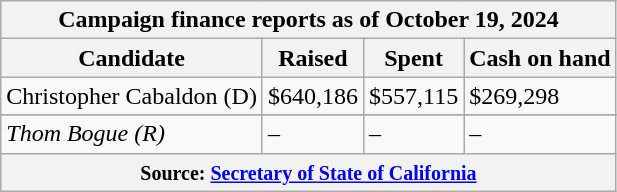<table class="wikitable sortable">
<tr>
<th colspan=4>Campaign finance reports as of October 19, 2024</th>
</tr>
<tr style="text-align:center;">
<th>Candidate</th>
<th>Raised</th>
<th>Spent</th>
<th>Cash on hand</th>
</tr>
<tr>
<td>Christopher Cabaldon (D)</td>
<td>$640,186</td>
<td>$557,115</td>
<td>$269,298</td>
</tr>
<tr>
</tr>
<tr>
<td><em>Thom Bogue (R)</em></td>
<td>–</td>
<td>–</td>
<td>–</td>
</tr>
<tr>
<th colspan="4"><small>Source: <a href='#'>Secretary of State of California</a></small></th>
</tr>
</table>
